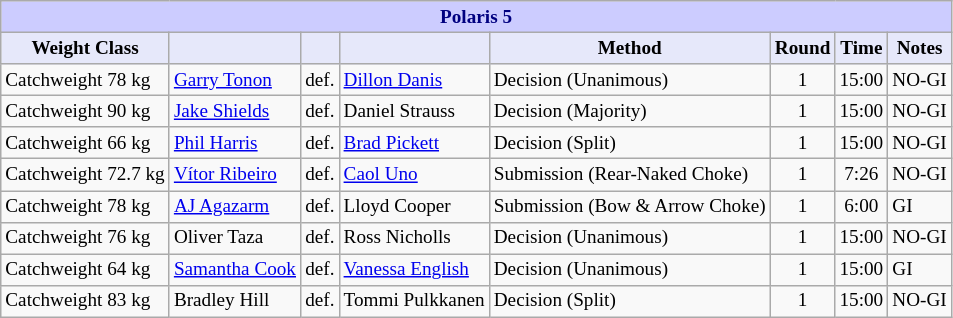<table class="wikitable" style="font-size: 80%;">
<tr>
<th colspan="8" style="background-color: #ccf; color: #000080; text-align: center;"><strong>Polaris 5</strong></th>
</tr>
<tr>
<th colspan="1" style="background-color: #E6E8FA; color: #000000; text-align: center;">Weight Class</th>
<th colspan="1" style="background-color: #E6E8FA; color: #000000; text-align: center;"></th>
<th colspan="1" style="background-color: #E6E8FA; color: #000000; text-align: center;"></th>
<th colspan="1" style="background-color: #E6E8FA; color: #000000; text-align: center;"></th>
<th colspan="1" style="background-color: #E6E8FA; color: #000000; text-align: center;">Method</th>
<th colspan="1" style="background-color: #E6E8FA; color: #000000; text-align: center;">Round</th>
<th colspan="1" style="background-color: #E6E8FA; color: #000000; text-align: center;">Time</th>
<th colspan="1" style="background-color: #E6E8FA; color: #000000; text-align: center;">Notes</th>
</tr>
<tr>
<td>Catchweight 78 kg</td>
<td> <a href='#'>Garry Tonon</a></td>
<td>def.</td>
<td> <a href='#'>Dillon Danis</a></td>
<td>Decision (Unanimous)</td>
<td align=center>1</td>
<td align=center>15:00</td>
<td>NO-GI</td>
</tr>
<tr>
<td>Catchweight 90 kg</td>
<td> <a href='#'>Jake Shields</a></td>
<td>def.</td>
<td> Daniel Strauss</td>
<td>Decision (Majority)</td>
<td align=center>1</td>
<td align=center>15:00</td>
<td>NO-GI</td>
</tr>
<tr>
<td>Catchweight 66 kg</td>
<td> <a href='#'>Phil Harris</a></td>
<td>def.</td>
<td> <a href='#'>Brad Pickett</a></td>
<td>Decision (Split)</td>
<td align=center>1</td>
<td align=center>15:00</td>
<td>NO-GI</td>
</tr>
<tr>
<td>Catchweight 72.7 kg</td>
<td> <a href='#'>Vítor Ribeiro</a></td>
<td>def.</td>
<td> <a href='#'>Caol Uno</a></td>
<td>Submission (Rear-Naked Choke)</td>
<td align=center>1</td>
<td align=center>7:26</td>
<td>NO-GI</td>
</tr>
<tr>
<td>Catchweight 78 kg</td>
<td> <a href='#'>AJ Agazarm</a></td>
<td>def.</td>
<td> Lloyd Cooper</td>
<td>Submission (Bow & Arrow Choke)</td>
<td align=center>1</td>
<td align=center>6:00</td>
<td>GI</td>
</tr>
<tr>
<td>Catchweight 76 kg</td>
<td> Oliver Taza</td>
<td>def.</td>
<td> Ross Nicholls</td>
<td>Decision (Unanimous)</td>
<td align=center>1</td>
<td align=center>15:00</td>
<td>NO-GI</td>
</tr>
<tr>
<td>Catchweight 64 kg</td>
<td> <a href='#'>Samantha Cook</a></td>
<td>def.</td>
<td> <a href='#'>Vanessa English</a></td>
<td>Decision (Unanimous)</td>
<td align=center>1</td>
<td align=center>15:00</td>
<td>GI</td>
</tr>
<tr>
<td>Catchweight 83 kg</td>
<td> Bradley Hill</td>
<td>def.</td>
<td> Tommi Pulkkanen</td>
<td>Decision (Split)</td>
<td align=center>1</td>
<td align=center>15:00</td>
<td>NO-GI</td>
</tr>
</table>
